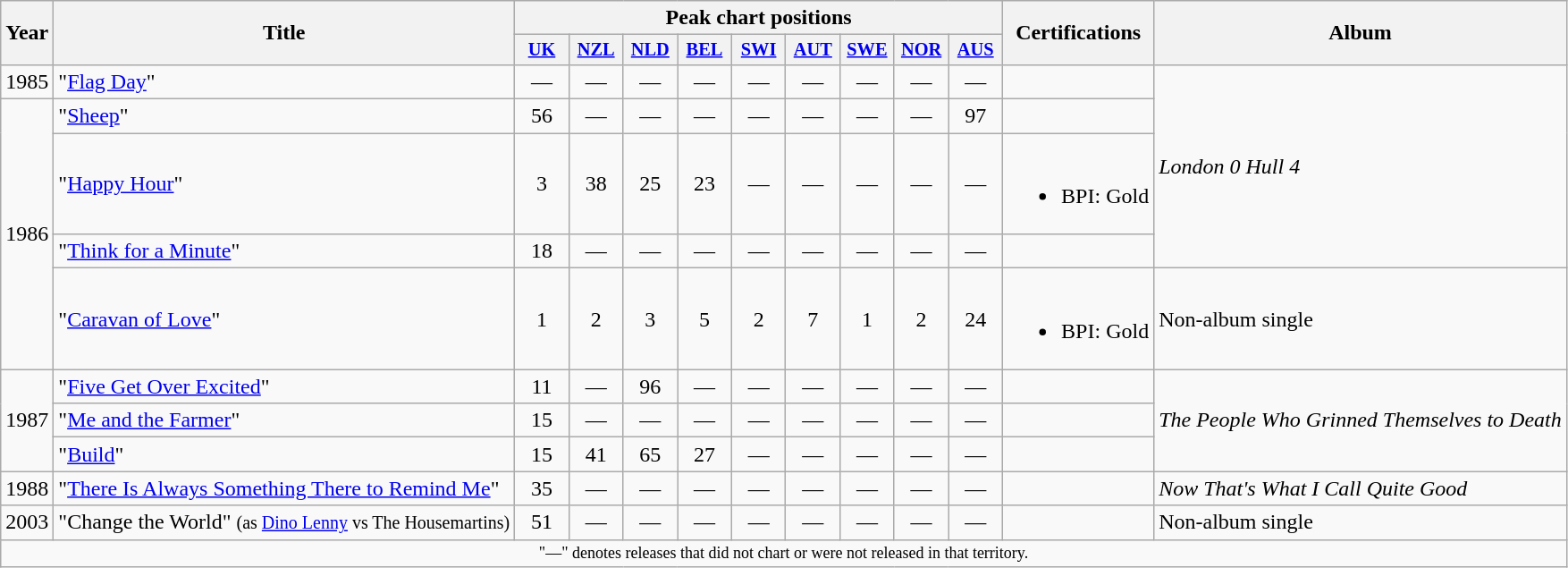<table class="wikitable plainrowheaders">
<tr>
<th rowspan="2" style="width:1em;">Year</th>
<th rowspan="2">Title</th>
<th colspan="9">Peak chart positions</th>
<th rowspan="2">Certifications</th>
<th rowspan="2">Album</th>
</tr>
<tr>
<th style="width:2.5em;font-size:85%"><a href='#'>UK</a><br></th>
<th style="width:2.5em;font-size:85%"><a href='#'>NZL</a><br></th>
<th style="width:2.5em;font-size:85%"><a href='#'>NLD</a><br></th>
<th style="width:2.5em;font-size:85%"><a href='#'>BEL</a><br></th>
<th style="width:2.5em;font-size:85%"><a href='#'>SWI</a><br></th>
<th style="width:2.5em;font-size:85%"><a href='#'>AUT</a><br></th>
<th style="width:2.5em;font-size:85%"><a href='#'>SWE</a><br></th>
<th style="width:2.5em;font-size:85%"><a href='#'>NOR</a><br></th>
<th style="width:2.5em;font-size:85%"><a href='#'>AUS</a><br></th>
</tr>
<tr>
<td>1985</td>
<td>"<a href='#'>Flag Day</a>"</td>
<td style="text-align:center;">—</td>
<td style="text-align:center;">—</td>
<td style="text-align:center;">—</td>
<td style="text-align:center;">—</td>
<td style="text-align:center;">—</td>
<td style="text-align:center;">—</td>
<td style="text-align:center;">—</td>
<td style="text-align:center;">—</td>
<td style="text-align:center;">—</td>
<td></td>
<td rowspan="4"><em>London 0 Hull 4</em></td>
</tr>
<tr>
<td rowspan="4">1986</td>
<td>"<a href='#'>Sheep</a>"</td>
<td style="text-align:center;">56</td>
<td style="text-align:center;">—</td>
<td style="text-align:center;">—</td>
<td style="text-align:center;">—</td>
<td style="text-align:center;">—</td>
<td style="text-align:center;">—</td>
<td style="text-align:center;">—</td>
<td style="text-align:center;">—</td>
<td style="text-align:center;">97</td>
<td></td>
</tr>
<tr>
<td>"<a href='#'>Happy Hour</a>"</td>
<td style="text-align:center;">3</td>
<td style="text-align:center;">38</td>
<td style="text-align:center;">25</td>
<td style="text-align:center;">23</td>
<td style="text-align:center;">—</td>
<td style="text-align:center;">—</td>
<td style="text-align:center;">—</td>
<td style="text-align:center;">—</td>
<td style="text-align:center;">—</td>
<td><br><ul><li>BPI: Gold</li></ul></td>
</tr>
<tr>
<td>"<a href='#'>Think for a Minute</a>"</td>
<td style="text-align:center;">18</td>
<td style="text-align:center;">—</td>
<td style="text-align:center;">—</td>
<td style="text-align:center;">—</td>
<td style="text-align:center;">—</td>
<td style="text-align:center;">—</td>
<td style="text-align:center;">—</td>
<td style="text-align:center;">—</td>
<td style="text-align:center;">—</td>
<td></td>
</tr>
<tr>
<td>"<a href='#'>Caravan of Love</a>"</td>
<td style="text-align:center;">1</td>
<td style="text-align:center;">2</td>
<td style="text-align:center;">3</td>
<td style="text-align:center;">5</td>
<td style="text-align:center;">2</td>
<td style="text-align:center;">7</td>
<td style="text-align:center;">1</td>
<td style="text-align:center;">2</td>
<td style="text-align:center;">24</td>
<td><br><ul><li>BPI: Gold</li></ul></td>
<td>Non-album single</td>
</tr>
<tr>
<td rowspan="3">1987</td>
<td>"<a href='#'>Five Get Over Excited</a>"</td>
<td style="text-align:center;">11</td>
<td style="text-align:center;">—</td>
<td style="text-align:center;">96</td>
<td style="text-align:center;">—</td>
<td style="text-align:center;">—</td>
<td style="text-align:center;">—</td>
<td style="text-align:center;">—</td>
<td style="text-align:center;">—</td>
<td style="text-align:center;">—</td>
<td></td>
<td rowspan="3"><em>The People Who Grinned Themselves to Death</em></td>
</tr>
<tr>
<td>"<a href='#'>Me and the Farmer</a>"</td>
<td style="text-align:center;">15</td>
<td style="text-align:center;">—</td>
<td style="text-align:center;">—</td>
<td style="text-align:center;">—</td>
<td style="text-align:center;">—</td>
<td style="text-align:center;">—</td>
<td style="text-align:center;">—</td>
<td style="text-align:center;">—</td>
<td style="text-align:center;">—</td>
<td></td>
</tr>
<tr>
<td>"<a href='#'>Build</a>"</td>
<td style="text-align:center;">15</td>
<td style="text-align:center;">41</td>
<td style="text-align:center;">65</td>
<td style="text-align:center;">27</td>
<td style="text-align:center;">—</td>
<td style="text-align:center;">—</td>
<td style="text-align:center;">—</td>
<td style="text-align:center;">—</td>
<td style="text-align:center;">—</td>
<td></td>
</tr>
<tr>
<td>1988</td>
<td>"<a href='#'>There Is Always Something There to Remind Me</a>"</td>
<td style="text-align:center;">35</td>
<td style="text-align:center;">—</td>
<td style="text-align:center;">—</td>
<td style="text-align:center;">—</td>
<td style="text-align:center;">—</td>
<td style="text-align:center;">—</td>
<td style="text-align:center;">—</td>
<td style="text-align:center;">—</td>
<td style="text-align:center;">—</td>
<td></td>
<td><em>Now That's What I Call Quite Good</em></td>
</tr>
<tr>
<td>2003</td>
<td>"Change the World" <small>(as <a href='#'>Dino Lenny</a> vs The Housemartins)</small></td>
<td style="text-align:center;">51</td>
<td style="text-align:center;">—</td>
<td style="text-align:center;">—</td>
<td style="text-align:center;">—</td>
<td style="text-align:center;">—</td>
<td style="text-align:center;">—</td>
<td style="text-align:center;">—</td>
<td style="text-align:center;">—</td>
<td style="text-align:center;">—</td>
<td></td>
<td>Non-album single</td>
</tr>
<tr>
<td colspan="13" style="text-align:center; font-size:9pt;">"—" denotes releases that did not chart or were not released in that territory.</td>
</tr>
</table>
